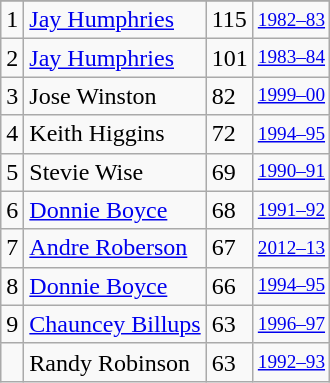<table class="wikitable">
<tr>
</tr>
<tr>
<td>1</td>
<td><a href='#'>Jay Humphries</a></td>
<td>115</td>
<td style="font-size:80%;"><a href='#'>1982–83</a></td>
</tr>
<tr>
<td>2</td>
<td><a href='#'>Jay Humphries</a></td>
<td>101</td>
<td style="font-size:80%;"><a href='#'>1983–84</a></td>
</tr>
<tr>
<td>3</td>
<td>Jose Winston</td>
<td>82</td>
<td style="font-size:80%;"><a href='#'>1999–00</a></td>
</tr>
<tr>
<td>4</td>
<td>Keith Higgins</td>
<td>72</td>
<td style="font-size:80%;"><a href='#'>1994–95</a></td>
</tr>
<tr>
<td>5</td>
<td>Stevie Wise</td>
<td>69</td>
<td style="font-size:80%;"><a href='#'>1990–91</a></td>
</tr>
<tr>
<td>6</td>
<td><a href='#'>Donnie Boyce</a></td>
<td>68</td>
<td style="font-size:80%;"><a href='#'>1991–92</a></td>
</tr>
<tr>
<td>7</td>
<td><a href='#'>Andre Roberson</a></td>
<td>67</td>
<td style="font-size:80%;"><a href='#'>2012–13</a></td>
</tr>
<tr>
<td>8</td>
<td><a href='#'>Donnie Boyce</a></td>
<td>66</td>
<td style="font-size:80%;"><a href='#'>1994–95</a></td>
</tr>
<tr>
<td>9</td>
<td><a href='#'>Chauncey Billups</a></td>
<td>63</td>
<td style="font-size:80%;"><a href='#'>1996–97</a></td>
</tr>
<tr>
<td></td>
<td>Randy Robinson</td>
<td>63</td>
<td style="font-size:80%;"><a href='#'>1992–93</a></td>
</tr>
</table>
